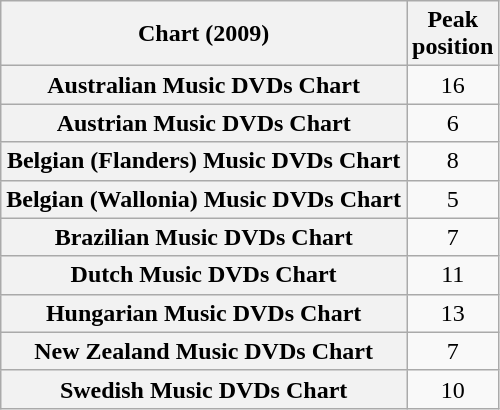<table class="wikitable plainrowheaders sortable" style="text-align:center;">
<tr>
<th scope="col">Chart (2009)</th>
<th scope="col">Peak<br>position</th>
</tr>
<tr>
<th scope="row">Australian Music DVDs Chart</th>
<td>16</td>
</tr>
<tr>
<th scope="row">Austrian Music DVDs Chart</th>
<td>6</td>
</tr>
<tr>
<th scope="row">Belgian (Flanders) Music DVDs Chart</th>
<td>8</td>
</tr>
<tr>
<th scope="row">Belgian (Wallonia) Music DVDs Chart</th>
<td>5</td>
</tr>
<tr>
<th scope="row">Brazilian Music DVDs Chart</th>
<td>7</td>
</tr>
<tr>
<th scope="row">Dutch Music DVDs Chart</th>
<td>11</td>
</tr>
<tr>
<th scope="row">Hungarian Music DVDs Chart</th>
<td>13</td>
</tr>
<tr>
<th scope="row">New Zealand Music DVDs Chart</th>
<td>7</td>
</tr>
<tr>
<th scope="row">Swedish Music DVDs Chart</th>
<td>10</td>
</tr>
</table>
